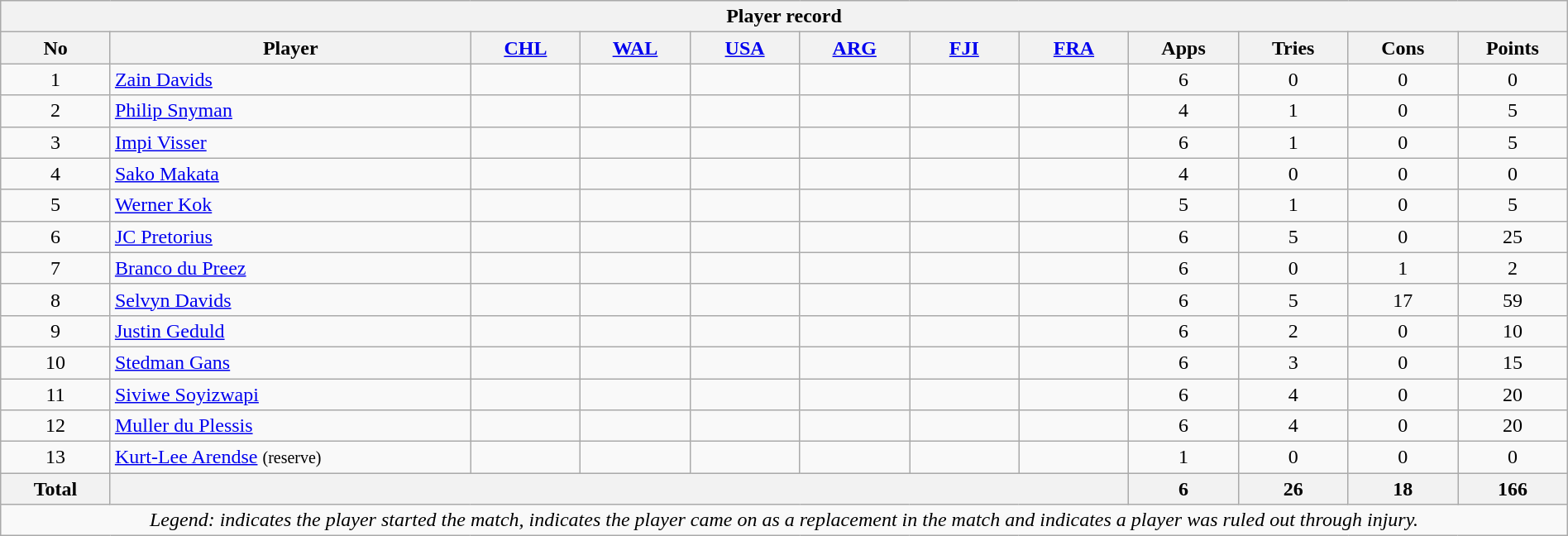<table class="wikitable" style="text-align:center; width:100%">
<tr>
<th colspan="100%">Player record</th>
</tr>
<tr>
<th style="width:7%;">No</th>
<th style="width:23%;">Player</th>
<th style="width:7%;"><a href='#'>CHL</a></th>
<th style="width:7%;"><a href='#'>WAL</a></th>
<th style="width:7%;"><a href='#'>USA</a></th>
<th style="width:7%;"><a href='#'>ARG</a></th>
<th style="width:7%;"><a href='#'>FJI</a></th>
<th style="width:7%;"><a href='#'>FRA</a></th>
<th style="width:7%;">Apps</th>
<th style="width:7%;">Tries</th>
<th style="width:7%;">Cons</th>
<th style="width:7%;">Points</th>
</tr>
<tr>
<td>1</td>
<td style="text-align:left;"><a href='#'>Zain Davids</a></td>
<td></td>
<td></td>
<td></td>
<td></td>
<td></td>
<td></td>
<td>6</td>
<td>0</td>
<td>0</td>
<td>0</td>
</tr>
<tr>
<td>2</td>
<td style="text-align:left;"><a href='#'>Philip Snyman</a></td>
<td></td>
<td></td>
<td></td>
<td></td>
<td></td>
<td></td>
<td>4</td>
<td>1</td>
<td>0</td>
<td>5</td>
</tr>
<tr>
<td>3</td>
<td style="text-align:left;"><a href='#'>Impi Visser</a></td>
<td></td>
<td></td>
<td></td>
<td></td>
<td></td>
<td></td>
<td>6</td>
<td>1</td>
<td>0</td>
<td>5</td>
</tr>
<tr>
<td>4</td>
<td style="text-align:left;"><a href='#'>Sako Makata</a></td>
<td></td>
<td></td>
<td></td>
<td></td>
<td></td>
<td></td>
<td>4</td>
<td>0</td>
<td>0</td>
<td>0</td>
</tr>
<tr>
<td>5</td>
<td style="text-align:left;"><a href='#'>Werner Kok</a></td>
<td></td>
<td></td>
<td></td>
<td></td>
<td></td>
<td></td>
<td>5</td>
<td>1</td>
<td>0</td>
<td>5</td>
</tr>
<tr>
<td>6</td>
<td style="text-align:left;"><a href='#'>JC Pretorius</a></td>
<td></td>
<td></td>
<td></td>
<td></td>
<td></td>
<td></td>
<td>6</td>
<td>5</td>
<td>0</td>
<td>25</td>
</tr>
<tr>
<td>7</td>
<td style="text-align:left;"><a href='#'>Branco du Preez</a></td>
<td></td>
<td></td>
<td></td>
<td></td>
<td></td>
<td></td>
<td>6</td>
<td>0</td>
<td>1</td>
<td>2</td>
</tr>
<tr>
<td>8</td>
<td style="text-align:left;"><a href='#'>Selvyn Davids</a></td>
<td></td>
<td></td>
<td></td>
<td></td>
<td></td>
<td></td>
<td>6</td>
<td>5</td>
<td>17</td>
<td>59</td>
</tr>
<tr>
<td>9</td>
<td style="text-align:left;"><a href='#'>Justin Geduld</a></td>
<td></td>
<td></td>
<td></td>
<td></td>
<td></td>
<td></td>
<td>6</td>
<td>2</td>
<td>0</td>
<td>10</td>
</tr>
<tr>
<td>10</td>
<td style="text-align:left;"><a href='#'>Stedman Gans</a></td>
<td></td>
<td></td>
<td></td>
<td></td>
<td></td>
<td></td>
<td>6</td>
<td>3</td>
<td>0</td>
<td>15</td>
</tr>
<tr>
<td>11</td>
<td style="text-align:left;"><a href='#'>Siviwe Soyizwapi</a></td>
<td></td>
<td></td>
<td></td>
<td></td>
<td></td>
<td></td>
<td>6</td>
<td>4</td>
<td>0</td>
<td>20</td>
</tr>
<tr>
<td>12</td>
<td style="text-align:left;"><a href='#'>Muller du Plessis</a></td>
<td></td>
<td></td>
<td></td>
<td></td>
<td></td>
<td></td>
<td>6</td>
<td>4</td>
<td>0</td>
<td>20</td>
</tr>
<tr>
<td>13</td>
<td style="text-align:left;"><a href='#'>Kurt-Lee Arendse</a> <small>(reserve)</small></td>
<td></td>
<td></td>
<td></td>
<td></td>
<td></td>
<td></td>
<td>1</td>
<td>0</td>
<td>0</td>
<td>0</td>
</tr>
<tr>
<th>Total</th>
<th colspan="7"></th>
<th>6</th>
<th>26</th>
<th>18</th>
<th>166</th>
</tr>
<tr>
<td colspan="100%"><em>Legend: <span></span> indicates the player started the match, <span></span> indicates the player came on as a replacement in the match and  indicates a player was ruled out through injury.</em></td>
</tr>
</table>
